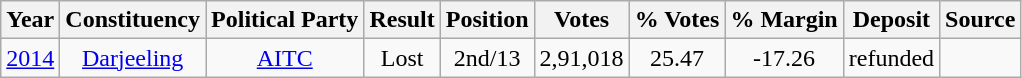<table class="wikitable" style="text-align:center;">
<tr>
<th>Year</th>
<th>Constituency</th>
<th>Political Party</th>
<th>Result</th>
<th>Position</th>
<th>Votes</th>
<th>% Votes</th>
<th>% Margin</th>
<th>Deposit</th>
<th>Source</th>
</tr>
<tr>
<td><a href='#'>2014</a></td>
<td><a href='#'>Darjeeling</a></td>
<td><a href='#'>AITC</a></td>
<td>Lost</td>
<td>2nd/13</td>
<td>2,91,018</td>
<td>25.47</td>
<td>-17.26</td>
<td>refunded</td>
<td></td>
</tr>
</table>
